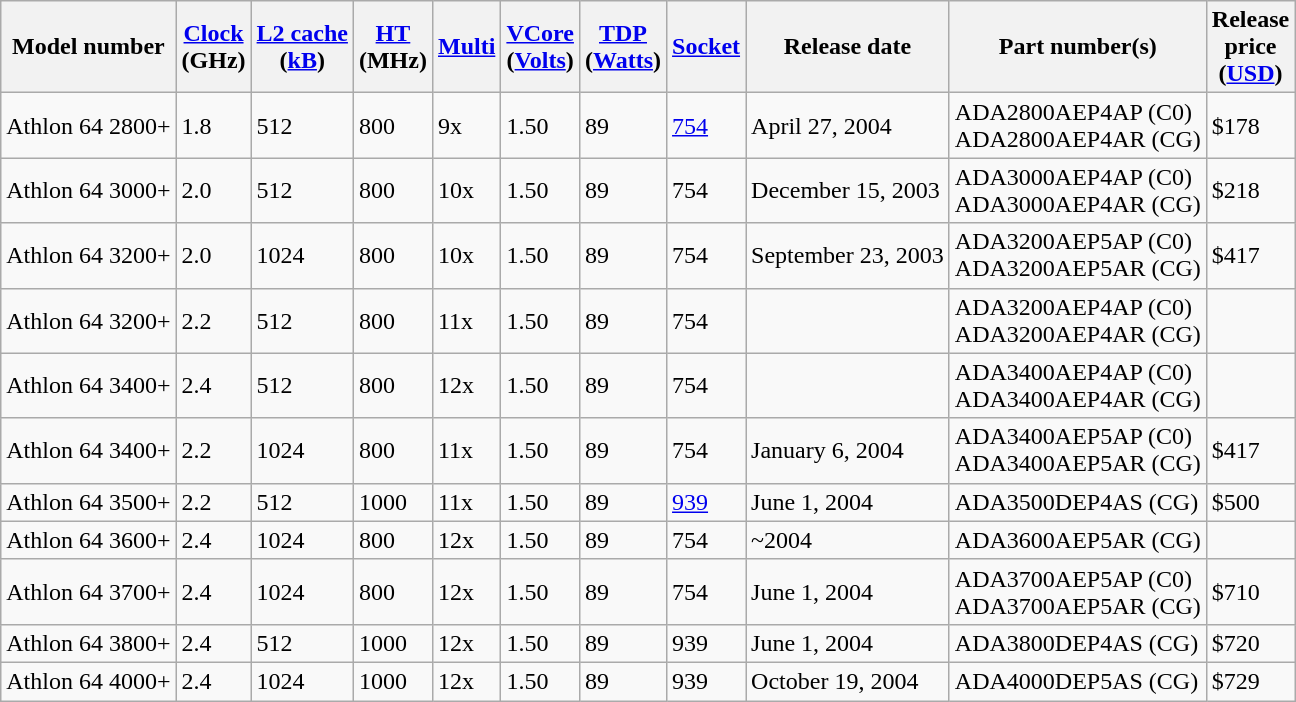<table class="wikitable">
<tr>
<th>Model number</th>
<th><a href='#'>Clock</a><br>(GHz)</th>
<th><a href='#'>L2 cache</a><br>(<a href='#'>kB</a>)</th>
<th><a href='#'>HT</a><br>(MHz)</th>
<th><a href='#'>Multi</a></th>
<th><a href='#'>VCore</a><br>(<a href='#'>Volts</a>)</th>
<th><a href='#'>TDP</a><br>(<a href='#'>Watts</a>)</th>
<th><a href='#'>Socket</a></th>
<th>Release date</th>
<th>Part number(s)</th>
<th>Release<br>price<br>(<a href='#'>USD</a>)</th>
</tr>
<tr>
<td>Athlon 64 2800+</td>
<td>1.8</td>
<td>512</td>
<td>800</td>
<td>9x</td>
<td>1.50</td>
<td>89</td>
<td><a href='#'>754</a></td>
<td>April 27, 2004</td>
<td>ADA2800AEP4AP (C0)<br>ADA2800AEP4AR (CG)</td>
<td>$178</td>
</tr>
<tr>
<td>Athlon 64 3000+</td>
<td>2.0</td>
<td>512</td>
<td>800</td>
<td>10x</td>
<td>1.50</td>
<td>89</td>
<td>754</td>
<td>December 15, 2003</td>
<td>ADA3000AEP4AP (C0)<br>ADA3000AEP4AR (CG)</td>
<td>$218</td>
</tr>
<tr>
<td>Athlon 64 3200+</td>
<td>2.0</td>
<td>1024</td>
<td>800</td>
<td>10x</td>
<td>1.50</td>
<td>89</td>
<td>754</td>
<td>September 23, 2003</td>
<td>ADA3200AEP5AP (C0)<br>ADA3200AEP5AR (CG)</td>
<td>$417</td>
</tr>
<tr>
<td>Athlon 64 3200+</td>
<td>2.2</td>
<td>512</td>
<td>800</td>
<td>11x</td>
<td>1.50</td>
<td>89</td>
<td>754</td>
<td></td>
<td>ADA3200AEP4AP (C0)<br>ADA3200AEP4AR (CG)</td>
<td></td>
</tr>
<tr>
<td>Athlon 64 3400+</td>
<td>2.4</td>
<td>512</td>
<td>800</td>
<td>12x</td>
<td>1.50</td>
<td>89</td>
<td>754</td>
<td></td>
<td>ADA3400AEP4AP (C0)<br>ADA3400AEP4AR (CG)</td>
<td></td>
</tr>
<tr>
<td>Athlon 64 3400+</td>
<td>2.2</td>
<td>1024</td>
<td>800</td>
<td>11x</td>
<td>1.50</td>
<td>89</td>
<td>754</td>
<td>January 6, 2004</td>
<td>ADA3400AEP5AP (C0)<br>ADA3400AEP5AR (CG)</td>
<td>$417</td>
</tr>
<tr>
<td>Athlon 64 3500+</td>
<td>2.2</td>
<td>512</td>
<td>1000</td>
<td>11x</td>
<td>1.50</td>
<td>89</td>
<td><a href='#'>939</a></td>
<td>June 1, 2004</td>
<td>ADA3500DEP4AS (CG)</td>
<td>$500</td>
</tr>
<tr>
<td>Athlon 64 3600+</td>
<td>2.4</td>
<td>1024</td>
<td>800</td>
<td>12x</td>
<td>1.50</td>
<td>89</td>
<td>754</td>
<td>~2004</td>
<td>ADA3600AEP5AR (CG)</td>
<td></td>
</tr>
<tr>
<td>Athlon 64 3700+</td>
<td>2.4</td>
<td>1024</td>
<td>800</td>
<td>12x</td>
<td>1.50</td>
<td>89</td>
<td>754</td>
<td>June 1, 2004</td>
<td>ADA3700AEP5AP (C0)<br>ADA3700AEP5AR (CG)</td>
<td>$710</td>
</tr>
<tr>
<td>Athlon 64 3800+</td>
<td>2.4</td>
<td>512</td>
<td>1000</td>
<td>12x</td>
<td>1.50</td>
<td>89</td>
<td>939</td>
<td>June 1, 2004</td>
<td>ADA3800DEP4AS (CG)</td>
<td>$720</td>
</tr>
<tr>
<td>Athlon 64 4000+</td>
<td>2.4</td>
<td>1024</td>
<td>1000</td>
<td>12x</td>
<td>1.50</td>
<td>89</td>
<td>939</td>
<td>October 19, 2004</td>
<td>ADA4000DEP5AS (CG)</td>
<td>$729</td>
</tr>
</table>
